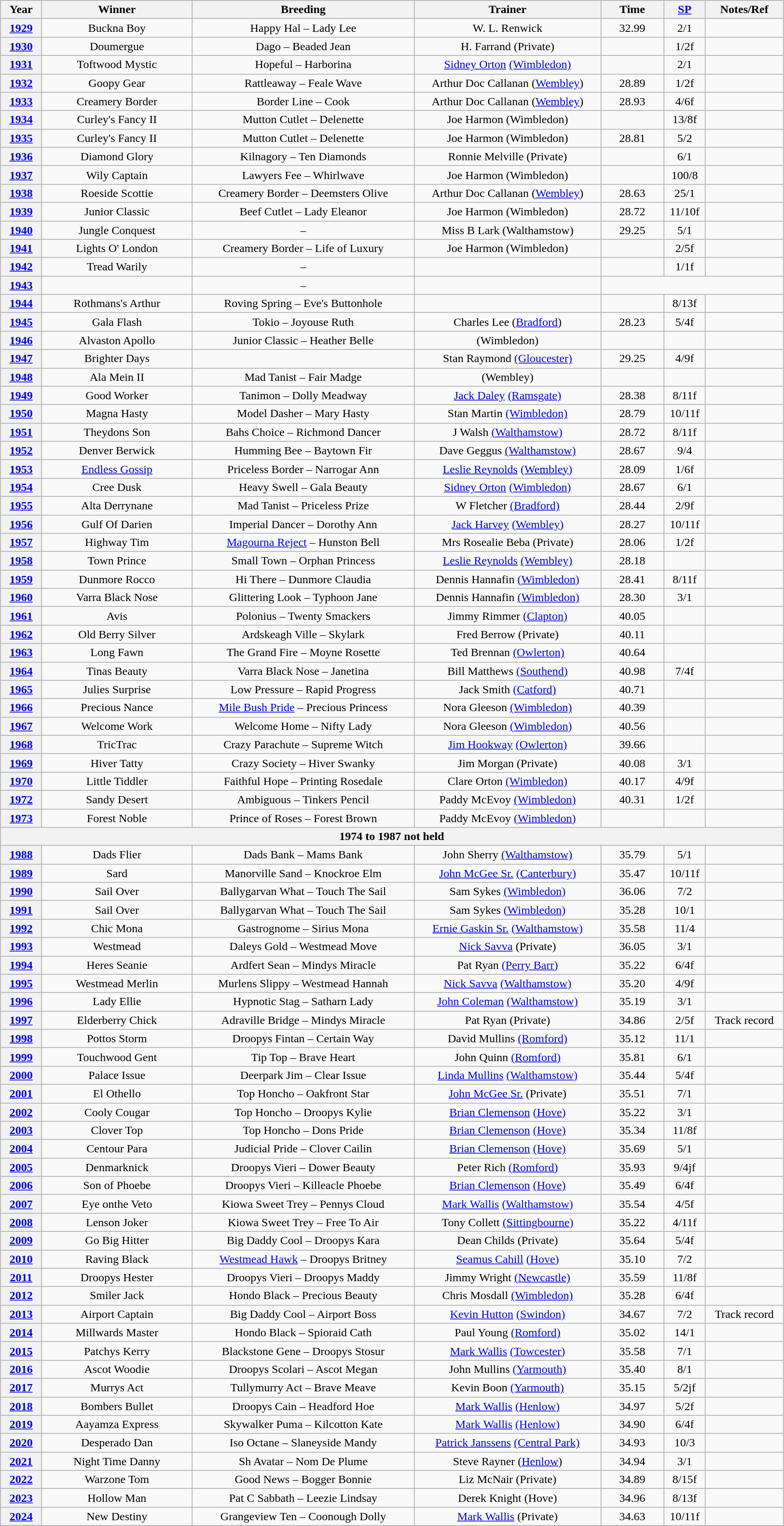<table class="wikitable" style="text-align:center">
<tr>
<th width=50>Year</th>
<th width=200>Winner</th>
<th width=300>Breeding</th>
<th width=250>Trainer</th>
<th width=80>Time</th>
<th width=50><a href='#'>SP</a></th>
<th width=100>Notes/Ref</th>
</tr>
<tr>
<th><a href='#'>1929</a></th>
<td>Buckna Boy</td>
<td>Happy Hal – Lady Lee</td>
<td>W. L. Renwick</td>
<td>32.99</td>
<td>2/1</td>
<td></td>
</tr>
<tr>
<th><a href='#'>1930</a></th>
<td>Doumergue</td>
<td>Dago – Beaded Jean</td>
<td>H. Farrand (Private)</td>
<td></td>
<td>1/2f</td>
<td></td>
</tr>
<tr>
<th><a href='#'>1931</a></th>
<td>Toftwood Mystic</td>
<td>Hopeful – Harborina</td>
<td><a href='#'>Sidney Orton</a> <a href='#'>(Wimbledon)</a></td>
<td></td>
<td>2/1</td>
<td></td>
</tr>
<tr>
<th><a href='#'>1932</a></th>
<td>Goopy Gear</td>
<td>Rattleaway – Feale Wave</td>
<td>Arthur Doc Callanan (<a href='#'>Wembley</a>)</td>
<td>28.89</td>
<td>1/2f</td>
<td></td>
</tr>
<tr>
<th><a href='#'>1933</a></th>
<td>Creamery Border</td>
<td>Border Line – Cook</td>
<td>Arthur Doc Callanan (<a href='#'>Wembley</a>)</td>
<td>28.93</td>
<td>4/6f</td>
<td></td>
</tr>
<tr>
<th><a href='#'>1934</a></th>
<td>Curley's Fancy II</td>
<td>Mutton Cutlet – Delenette</td>
<td>Joe Harmon (Wimbledon)</td>
<td></td>
<td>13/8f</td>
<td></td>
</tr>
<tr>
<th><a href='#'>1935</a></th>
<td>Curley's Fancy II</td>
<td>Mutton Cutlet – Delenette</td>
<td>Joe Harmon (Wimbledon)</td>
<td>28.81</td>
<td>5/2</td>
<td></td>
</tr>
<tr>
<th><a href='#'>1936</a></th>
<td>Diamond Glory</td>
<td>Kilnagory – Ten Diamonds</td>
<td>Ronnie Melville (Private)</td>
<td></td>
<td>6/1</td>
<td></td>
</tr>
<tr>
<th><a href='#'>1937</a></th>
<td>Wily Captain</td>
<td>Lawyers Fee – Whirlwave</td>
<td>Joe Harmon (Wimbledon)</td>
<td></td>
<td>100/8</td>
<td></td>
</tr>
<tr>
<th><a href='#'>1938</a> </th>
<td>Roeside Scottie</td>
<td>Creamery Border – Deemsters Olive</td>
<td>Arthur Doc Callanan (<a href='#'>Wembley</a>)</td>
<td>28.63</td>
<td>25/1</td>
<td></td>
</tr>
<tr>
<th><a href='#'>1939</a></th>
<td>Junior Classic</td>
<td>Beef Cutlet – Lady Eleanor</td>
<td>Joe Harmon (Wimbledon)</td>
<td>28.72</td>
<td>11/10f</td>
<td></td>
</tr>
<tr>
<th><a href='#'>1940</a></th>
<td>Jungle Conquest</td>
<td>–</td>
<td>Miss B Lark (Walthamstow)</td>
<td>29.25</td>
<td>5/1</td>
<td></td>
</tr>
<tr>
<th><a href='#'>1941</a></th>
<td>Lights O' London</td>
<td>Creamery Border – Life of Luxury</td>
<td>Joe Harmon (Wimbledon)</td>
<td></td>
<td>2/5f</td>
<td></td>
</tr>
<tr>
<th><a href='#'>1942</a></th>
<td>Tread Warily</td>
<td>–</td>
<td></td>
<td></td>
<td>1/1f</td>
<td></td>
</tr>
<tr>
<th><a href='#'>1943</a> </th>
<td></td>
<td>–</td>
<td></td>
</tr>
<tr>
<th><a href='#'>1944</a></th>
<td>Rothmans's Arthur</td>
<td>Roving Spring – Eve's Buttonhole</td>
<td></td>
<td></td>
<td>8/13f</td>
<td></td>
</tr>
<tr>
<th><a href='#'>1945</a>   </th>
<td>Gala Flash</td>
<td>Tokio – Joyouse Ruth</td>
<td>Charles Lee (<a href='#'>Bradford</a>)</td>
<td>28.23</td>
<td>5/4f</td>
<td></td>
</tr>
<tr>
<th><a href='#'>1946</a></th>
<td>Alvaston Apollo</td>
<td>Junior Classic – Heather Belle</td>
<td>(Wimbledon)</td>
<td></td>
<td></td>
<td></td>
</tr>
<tr>
<th><a href='#'>1947</a></th>
<td>Brighter Days</td>
<td></td>
<td>Stan Raymond <a href='#'>(Gloucester)</a></td>
<td>29.25</td>
<td>4/9f</td>
<td></td>
</tr>
<tr>
<th><a href='#'>1948</a></th>
<td>Ala Mein II</td>
<td>Mad Tanist – Fair Madge</td>
<td>(Wembley)</td>
<td></td>
<td></td>
<td></td>
</tr>
<tr>
<th><a href='#'>1949</a></th>
<td>Good Worker</td>
<td>Tanimon – Dolly Meadway</td>
<td><a href='#'>Jack Daley</a> <a href='#'>(Ramsgate)</a></td>
<td>28.38</td>
<td>8/11f</td>
<td></td>
</tr>
<tr>
<th><a href='#'>1950</a></th>
<td>Magna Hasty</td>
<td>Model Dasher – Mary Hasty</td>
<td>Stan Martin <a href='#'>(Wimbledon)</a></td>
<td>28.79</td>
<td>10/11f</td>
<td></td>
</tr>
<tr>
<th><a href='#'>1951</a></th>
<td>Theydons Son</td>
<td>Bahs Choice – Richmond Dancer</td>
<td>J Walsh <a href='#'>(Walthamstow)</a></td>
<td>28.72</td>
<td>8/11f</td>
<td></td>
</tr>
<tr>
<th><a href='#'>1952</a></th>
<td>Denver Berwick</td>
<td>Humming Bee – Baytown Fir</td>
<td>Dave Geggus <a href='#'>(Walthamstow)</a></td>
<td>28.67</td>
<td>9/4</td>
<td></td>
</tr>
<tr>
<th><a href='#'>1953</a></th>
<td><a href='#'>Endless Gossip</a></td>
<td>Priceless Border – Narrogar Ann</td>
<td><a href='#'>Leslie Reynolds</a> <a href='#'>(Wembley)</a></td>
<td>28.09</td>
<td>1/6f</td>
<td></td>
</tr>
<tr>
<th><a href='#'>1954</a></th>
<td>Cree Dusk</td>
<td>Heavy Swell – Gala Beauty</td>
<td><a href='#'>Sidney Orton</a> <a href='#'>(Wimbledon)</a></td>
<td>28.67</td>
<td>6/1</td>
<td></td>
</tr>
<tr>
<th><a href='#'>1955</a></th>
<td>Alta Derrynane</td>
<td>Mad Tanist – Priceless Prize</td>
<td>W Fletcher <a href='#'>(Bradford)</a></td>
<td>28.44</td>
<td>2/9f</td>
<td></td>
</tr>
<tr>
<th><a href='#'>1956</a></th>
<td>Gulf Of Darien</td>
<td>Imperial Dancer – Dorothy Ann</td>
<td><a href='#'>Jack Harvey</a> <a href='#'>(Wembley)</a></td>
<td>28.27</td>
<td>10/11f</td>
<td></td>
</tr>
<tr>
<th><a href='#'>1957</a></th>
<td>Highway Tim</td>
<td><a href='#'>Magourna Reject</a> – Hunston Bell</td>
<td>Mrs Rosealie Beba (Private)</td>
<td>28.06</td>
<td>1/2f</td>
<td></td>
</tr>
<tr>
<th><a href='#'>1958</a></th>
<td>Town Prince</td>
<td>Small Town – Orphan Princess</td>
<td><a href='#'>Leslie Reynolds</a> <a href='#'>(Wembley)</a></td>
<td>28.18</td>
<td></td>
<td></td>
</tr>
<tr>
<th><a href='#'>1959</a></th>
<td>Dunmore Rocco</td>
<td>Hi There – Dunmore Claudia</td>
<td>Dennis Hannafin <a href='#'>(Wimbledon)</a></td>
<td>28.41</td>
<td>8/11f</td>
<td></td>
</tr>
<tr>
<th><a href='#'>1960</a></th>
<td>Varra Black Nose</td>
<td>Glittering Look – Typhoon Jane</td>
<td>Dennis Hannafin <a href='#'>(Wimbledon)</a></td>
<td>28.30</td>
<td>3/1</td>
<td></td>
</tr>
<tr>
<th><a href='#'>1961</a></th>
<td>Avis</td>
<td>Polonius – Twenty Smackers</td>
<td>Jimmy Rimmer <a href='#'>(Clapton)</a></td>
<td>40.05</td>
<td></td>
<td></td>
</tr>
<tr>
<th><a href='#'>1962</a></th>
<td>Old Berry Silver</td>
<td>Ardskeagh Ville – Skylark</td>
<td>Fred Berrow (Private)</td>
<td>40.11</td>
<td></td>
<td></td>
</tr>
<tr>
<th><a href='#'>1963</a></th>
<td>Long Fawn</td>
<td>The Grand Fire – Moyne Rosette</td>
<td>Ted Brennan <a href='#'>(Owlerton)</a></td>
<td>40.64</td>
<td></td>
<td></td>
</tr>
<tr>
<th><a href='#'>1964</a></th>
<td>Tinas Beauty</td>
<td>Varra Black Nose – Janetina</td>
<td>Bill Matthews <a href='#'>(Southend)</a></td>
<td>40.98</td>
<td>7/4f</td>
<td></td>
</tr>
<tr>
<th><a href='#'>1965</a></th>
<td>Julies Surprise</td>
<td>Low Pressure – Rapid Progress</td>
<td>Jack Smith <a href='#'>(Catford)</a></td>
<td>40.71</td>
<td></td>
<td></td>
</tr>
<tr>
<th><a href='#'>1966</a></th>
<td>Precious Nance</td>
<td><a href='#'>Mile Bush Pride</a> – Precious Princess</td>
<td>Nora Gleeson <a href='#'>(Wimbledon)</a></td>
<td>40.39</td>
<td></td>
<td></td>
</tr>
<tr>
<th><a href='#'>1967</a></th>
<td>Welcome Work</td>
<td>Welcome Home – Nifty Lady</td>
<td>Nora Gleeson <a href='#'>(Wimbledon)</a></td>
<td>40.56</td>
<td></td>
<td></td>
</tr>
<tr>
<th><a href='#'>1968</a></th>
<td>TricTrac</td>
<td>Crazy Parachute – Supreme Witch</td>
<td><a href='#'>Jim Hookway</a> <a href='#'>(Owlerton)</a></td>
<td>39.66</td>
<td></td>
<td></td>
</tr>
<tr>
<th><a href='#'>1969</a></th>
<td>Hiver Tatty</td>
<td>Crazy Society – Hiver Swanky</td>
<td>Jim Morgan (Private)</td>
<td>40.08</td>
<td>3/1</td>
<td></td>
</tr>
<tr>
<th><a href='#'>1970</a></th>
<td>Little Tiddler</td>
<td>Faithful Hope – Printing Rosedale</td>
<td>Clare Orton <a href='#'>(Wimbledon)</a></td>
<td>40.17</td>
<td>4/9f</td>
<td></td>
</tr>
<tr>
<th><a href='#'>1972</a></th>
<td>Sandy Desert</td>
<td>Ambiguous – Tinkers Pencil</td>
<td>Paddy McEvoy <a href='#'>(Wimbledon)</a></td>
<td>40.31</td>
<td>1/2f</td>
<td></td>
</tr>
<tr>
<th><a href='#'>1973</a></th>
<td>Forest Noble</td>
<td>Prince of Roses – Forest Brown</td>
<td>Paddy McEvoy <a href='#'>(Wimbledon)</a></td>
<td></td>
<td></td>
<td></td>
</tr>
<tr>
<th colspan=7>1974 to 1987 not held</th>
</tr>
<tr>
<th><a href='#'>1988</a></th>
<td>Dads Flier</td>
<td>Dads Bank – Mams Bank</td>
<td>John Sherry <a href='#'>(Walthamstow)</a></td>
<td>35.79</td>
<td>5/1</td>
<td></td>
</tr>
<tr>
<th><a href='#'>1989</a></th>
<td>Sard</td>
<td>Manorville Sand – Knockroe Elm</td>
<td><a href='#'>John McGee Sr.</a> <a href='#'>(Canterbury)</a></td>
<td>35.47</td>
<td>10/11f</td>
<td></td>
</tr>
<tr>
<th><a href='#'>1990</a></th>
<td>Sail Over</td>
<td>Ballygarvan What – Touch The Sail</td>
<td>Sam Sykes <a href='#'>(Wimbledon)</a></td>
<td>36.06</td>
<td>7/2</td>
<td></td>
</tr>
<tr>
<th><a href='#'>1991</a></th>
<td>Sail Over</td>
<td>Ballygarvan What – Touch The Sail</td>
<td>Sam Sykes <a href='#'>(Wimbledon)</a></td>
<td>35.28</td>
<td>10/1</td>
<td></td>
</tr>
<tr>
<th><a href='#'>1992</a></th>
<td>Chic Mona</td>
<td>Gastrognome – Sirius Mona</td>
<td><a href='#'>Ernie Gaskin Sr.</a> <a href='#'>(Walthamstow)</a></td>
<td>35.58</td>
<td>11/4</td>
<td></td>
</tr>
<tr>
<th><a href='#'>1993</a></th>
<td>Westmead </td>
<td>Daleys Gold – Westmead Move</td>
<td><a href='#'>Nick Savva</a> (Private)</td>
<td>36.05</td>
<td>3/1</td>
<td></td>
</tr>
<tr>
<th><a href='#'>1994</a></th>
<td>Heres Seanie</td>
<td>Ardfert Sean – Mindys Miracle</td>
<td>Pat Ryan <a href='#'>(Perry Barr)</a></td>
<td>35.22</td>
<td>6/4f</td>
<td></td>
</tr>
<tr>
<th><a href='#'>1995</a></th>
<td>Westmead Merlin</td>
<td>Murlens Slippy – Westmead Hannah</td>
<td><a href='#'>Nick Savva</a> <a href='#'>(Walthamstow)</a></td>
<td>35.20</td>
<td>4/9f</td>
<td></td>
</tr>
<tr>
<th><a href='#'>1996</a></th>
<td>Lady Ellie</td>
<td>Hypnotic Stag – Satharn Lady</td>
<td><a href='#'>John Coleman</a> <a href='#'>(Walthamstow)</a></td>
<td>35.19</td>
<td>3/1</td>
<td></td>
</tr>
<tr>
<th><a href='#'>1997</a></th>
<td>Elderberry Chick</td>
<td>Adraville Bridge – Mindys Miracle</td>
<td>Pat Ryan (Private)</td>
<td>34.86</td>
<td>2/5f</td>
<td>Track record</td>
</tr>
<tr>
<th><a href='#'>1998</a></th>
<td>Pottos Storm</td>
<td>Droopys Fintan – Certain Way</td>
<td>David Mullins <a href='#'>(Romford)</a></td>
<td>35.12</td>
<td>11/1</td>
<td></td>
</tr>
<tr>
<th><a href='#'>1999</a></th>
<td>Touchwood Gent</td>
<td>Tip Top – Brave Heart</td>
<td>John Quinn <a href='#'>(Romford)</a></td>
<td>35.81</td>
<td>6/1</td>
<td></td>
</tr>
<tr>
<th><a href='#'>2000</a></th>
<td>Palace Issue</td>
<td>Deerpark Jim – Clear Issue</td>
<td><a href='#'>Linda Mullins</a> <a href='#'>(Walthamstow)</a></td>
<td>35.44</td>
<td>5/4f</td>
<td></td>
</tr>
<tr>
<th><a href='#'>2001</a></th>
<td>El Othello</td>
<td>Top Honcho – Oakfront Star</td>
<td><a href='#'>John McGee Sr.</a> (Private)</td>
<td>35.51</td>
<td>7/1</td>
<td></td>
</tr>
<tr>
<th><a href='#'>2002</a></th>
<td>Cooly Cougar</td>
<td>Top Honcho – Droopys Kylie</td>
<td><a href='#'>Brian Clemenson</a> <a href='#'>(Hove)</a></td>
<td>35.22</td>
<td>3/1</td>
<td></td>
</tr>
<tr>
<th><a href='#'>2003</a></th>
<td>Clover Top</td>
<td>Top Honcho – Dons Pride</td>
<td><a href='#'>Brian Clemenson</a> <a href='#'>(Hove)</a></td>
<td>35.34</td>
<td>11/8f</td>
<td></td>
</tr>
<tr>
<th><a href='#'>2004</a></th>
<td>Centour Para</td>
<td>Judicial Pride – Clover Cailin</td>
<td><a href='#'>Brian Clemenson</a> <a href='#'>(Hove)</a></td>
<td>35.69</td>
<td>5/1</td>
<td></td>
</tr>
<tr>
<th><a href='#'>2005</a></th>
<td>Denmarknick</td>
<td>Droopys Vieri – Dower Beauty</td>
<td>Peter Rich <a href='#'>(Romford)</a></td>
<td>35.93</td>
<td>9/4jf</td>
<td></td>
</tr>
<tr>
<th><a href='#'>2006</a></th>
<td>Son of Phoebe</td>
<td>Droopys Vieri – Killeacle Phoebe</td>
<td><a href='#'>Brian Clemenson</a> <a href='#'>(Hove)</a></td>
<td>35.49</td>
<td>6/4f</td>
<td></td>
</tr>
<tr>
<th><a href='#'>2007</a></th>
<td>Eye onthe Veto</td>
<td>Kiowa Sweet Trey – Pennys Cloud</td>
<td><a href='#'>Mark Wallis</a> <a href='#'>(Walthamstow)</a></td>
<td>35.54</td>
<td>4/5f</td>
<td></td>
</tr>
<tr>
<th><a href='#'>2008</a></th>
<td>Lenson Joker</td>
<td>Kiowa Sweet Trey – Free To Air</td>
<td>Tony Collett <a href='#'>(Sittingbourne)</a></td>
<td>35.22</td>
<td>4/11f</td>
<td></td>
</tr>
<tr>
<th><a href='#'>2009</a></th>
<td>Go Big Hitter</td>
<td>Big Daddy Cool – Droopys Kara</td>
<td>Dean Childs (Private)</td>
<td>35.64</td>
<td>5/4f</td>
<td></td>
</tr>
<tr>
<th><a href='#'>2010</a></th>
<td>Raving Black</td>
<td><a href='#'>Westmead Hawk</a> – Droopys Britney</td>
<td><a href='#'>Seamus Cahill</a> <a href='#'>(Hove)</a></td>
<td>35.10</td>
<td>7/2</td>
<td></td>
</tr>
<tr>
<th><a href='#'>2011</a></th>
<td>Droopys Hester</td>
<td>Droopys Vieri – Droopys Maddy</td>
<td>Jimmy Wright  <a href='#'>(Newcastle)</a></td>
<td>35.59</td>
<td>11/8f</td>
<td></td>
</tr>
<tr>
<th><a href='#'>2012</a></th>
<td>Smiler Jack</td>
<td>Hondo Black – Precious Beauty</td>
<td>Chris Mosdall <a href='#'>(Wimbledon)</a></td>
<td>35.28</td>
<td>6/4f</td>
<td></td>
</tr>
<tr>
<th><a href='#'>2013</a></th>
<td>Airport Captain</td>
<td>Big Daddy Cool – Airport Boss</td>
<td><a href='#'>Kevin Hutton</a> <a href='#'>(Swindon)</a></td>
<td>34.67</td>
<td>7/2</td>
<td>Track record</td>
</tr>
<tr>
<th><a href='#'>2014</a></th>
<td>Millwards Master</td>
<td>Hondo Black – Spioraid Cath</td>
<td>Paul Young <a href='#'>(Romford)</a></td>
<td>35.02</td>
<td>14/1</td>
<td></td>
</tr>
<tr>
<th><a href='#'>2015</a></th>
<td>Patchys Kerry</td>
<td>Blackstone Gene – Droopys Stosur</td>
<td><a href='#'>Mark Wallis</a> <a href='#'>(Towcester)</a></td>
<td>35.58</td>
<td>7/1</td>
<td></td>
</tr>
<tr>
<th><a href='#'>2016</a></th>
<td>Ascot Woodie</td>
<td>Droopys Scolari – Ascot Megan</td>
<td>John Mullins <a href='#'>(Yarmouth)</a></td>
<td>35.40</td>
<td>8/1</td>
<td></td>
</tr>
<tr>
<th><a href='#'>2017</a></th>
<td>Murrys Act</td>
<td>Tullymurry Act – Brave Meave</td>
<td>Kevin Boon <a href='#'>(Yarmouth)</a></td>
<td>35.15</td>
<td>5/2jf</td>
<td></td>
</tr>
<tr>
<th><a href='#'>2018</a></th>
<td>Bombers Bullet</td>
<td>Droopys Cain – Headford Hoe</td>
<td><a href='#'>Mark Wallis</a> <a href='#'>(Henlow)</a></td>
<td>34.97</td>
<td>5/2f</td>
<td></td>
</tr>
<tr>
<th><a href='#'>2019</a></th>
<td>Aayamza Express</td>
<td>Skywalker Puma – Kilcotton Kate</td>
<td><a href='#'>Mark Wallis</a> <a href='#'>(Henlow)</a></td>
<td>34.90</td>
<td>6/4f</td>
<td></td>
</tr>
<tr>
<th><a href='#'>2020</a></th>
<td>Desperado Dan</td>
<td>Iso Octane – Slaneyside Mandy</td>
<td><a href='#'>Patrick Janssens</a> <a href='#'>(Central Park)</a></td>
<td>34.93</td>
<td>10/3</td>
<td></td>
</tr>
<tr>
<th><a href='#'>2021</a></th>
<td>Night Time Danny</td>
<td>Sh Avatar – Nom De Plume</td>
<td>Steve Rayner (<a href='#'>Henlow</a>)</td>
<td>34.94</td>
<td>3/1</td>
<td></td>
</tr>
<tr>
<th><a href='#'>2022</a></th>
<td>Warzone Tom</td>
<td>Good News – Bogger Bonnie</td>
<td>Liz McNair (Private)</td>
<td>34.89</td>
<td>8/15f</td>
<td></td>
</tr>
<tr>
<th><a href='#'>2023</a></th>
<td>Hollow Man</td>
<td>Pat C Sabbath – Leezie Lindsay</td>
<td>Derek Knight (Hove)</td>
<td>34.96</td>
<td>8/13f</td>
<td></td>
</tr>
<tr>
<th><a href='#'>2024</a></th>
<td>New Destiny</td>
<td>Grangeview Ten – Coonough Dolly</td>
<td><a href='#'>Mark Wallis</a> (Private)</td>
<td>34.63</td>
<td>10/11f</td>
<td></td>
</tr>
</table>
